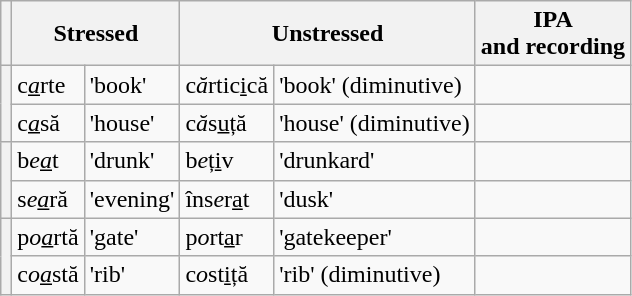<table class="wikitable">
<tr>
<th></th>
<th colspan="2">Stressed</th>
<th colspan="2">Unstressed</th>
<th>IPA<br>and recording</th>
</tr>
<tr>
<th rowspan="2"></th>
<td>c<em><u>a</u></em>rte</td>
<td>'book'</td>
<td>c<em>ă</em>rtic<u>i</u>că</td>
<td>'book' (diminutive)</td>
<td></td>
</tr>
<tr>
<td>c<em><u>a</u></em>să</td>
<td>'house'</td>
<td>c<em>ă</em>s<u>u</u>ță</td>
<td>'house' (diminutive)</td>
<td></td>
</tr>
<tr>
<th rowspan="2"></th>
<td>b<em>e<u>a</u></em>t</td>
<td>'drunk'</td>
<td>b<em>e</em>ț<u>i</u>v</td>
<td>'drunkard'</td>
<td></td>
</tr>
<tr>
<td>s<em>e<u>a</u></em>ră</td>
<td>'evening'</td>
<td>îns<em>e</em>r<u>a</u>t</td>
<td>'dusk'</td>
<td></td>
</tr>
<tr>
<th rowspan="2"></th>
<td>p<em>o<u>a</u></em>rtă</td>
<td>'gate'</td>
<td>p<em>o</em>rt<u>a</u>r</td>
<td>'gatekeeper'</td>
<td></td>
</tr>
<tr>
<td>c<em>o<u>a</u></em>stă</td>
<td>'rib'</td>
<td>c<em>o</em>st<u>i</u>ță</td>
<td>'rib' (diminutive)</td>
<td></td>
</tr>
</table>
